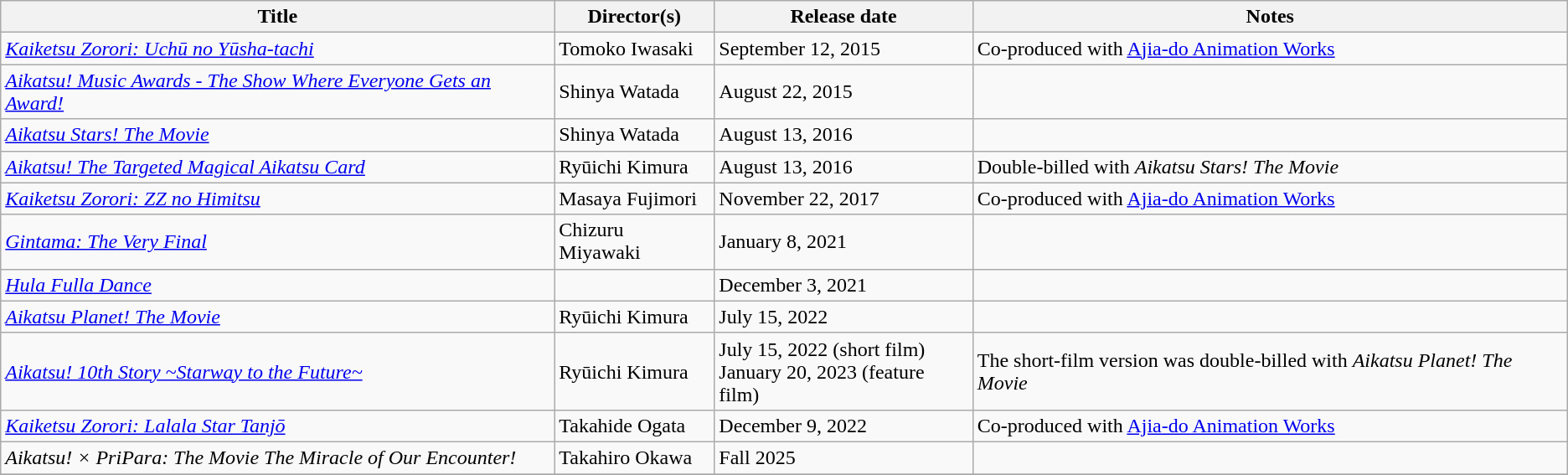<table class="wikitable">
<tr>
<th scope="col">Title</th>
<th scope="col">Director(s)</th>
<th scope="col">Release date</th>
<th scope="col" class="unsortable">Notes</th>
</tr>
<tr>
<td><em><a href='#'>Kaiketsu Zorori: Uchū no Yūsha-tachi</a></em></td>
<td>Tomoko Iwasaki</td>
<td>September 12, 2015</td>
<td>Co-produced with <a href='#'>Ajia-do Animation Works</a></td>
</tr>
<tr>
<td><em><a href='#'>Aikatsu! Music Awards - The Show Where Everyone Gets an Award!</a></em></td>
<td>Shinya Watada</td>
<td>August 22, 2015</td>
<td></td>
</tr>
<tr>
<td><em><a href='#'>Aikatsu Stars! The Movie</a></em></td>
<td>Shinya Watada</td>
<td>August 13, 2016</td>
<td></td>
</tr>
<tr>
<td><em><a href='#'>Aikatsu! The Targeted Magical Aikatsu Card</a></em></td>
<td>Ryūichi Kimura</td>
<td>August 13, 2016</td>
<td>Double-billed with <em>Aikatsu Stars! The Movie</em></td>
</tr>
<tr>
<td><em><a href='#'>Kaiketsu Zorori: ZZ no Himitsu</a></em></td>
<td>Masaya Fujimori</td>
<td>November 22, 2017</td>
<td>Co-produced with <a href='#'>Ajia-do Animation Works</a></td>
</tr>
<tr>
<td><em><a href='#'>Gintama: The Very Final</a></em></td>
<td>Chizuru Miyawaki</td>
<td>January 8, 2021</td>
<td></td>
</tr>
<tr>
<td><em><a href='#'>Hula Fulla Dance</a></em></td>
<td></td>
<td>December 3, 2021</td>
<td></td>
</tr>
<tr>
<td><em><a href='#'>Aikatsu Planet! The Movie</a></em></td>
<td>Ryūichi Kimura</td>
<td>July 15, 2022</td>
<td></td>
</tr>
<tr>
<td><em><a href='#'>Aikatsu! 10th Story ~Starway to the Future~</a></em></td>
<td>Ryūichi Kimura</td>
<td>July 15, 2022 (short film)<br>January 20, 2023 (feature film)</td>
<td>The short-film version was double-billed with <em>Aikatsu Planet! The Movie</em></td>
</tr>
<tr>
<td><em><a href='#'>Kaiketsu Zorori: Lalala Star Tanjō</a></em></td>
<td>Takahide Ogata</td>
<td>December 9, 2022</td>
<td>Co-produced with <a href='#'>Ajia-do Animation Works</a></td>
</tr>
<tr>
<td><em>Aikatsu! × PriPara: The Movie The Miracle of Our Encounter!</em></td>
<td>Takahiro Okawa</td>
<td>Fall 2025</td>
<td></td>
</tr>
<tr>
</tr>
</table>
